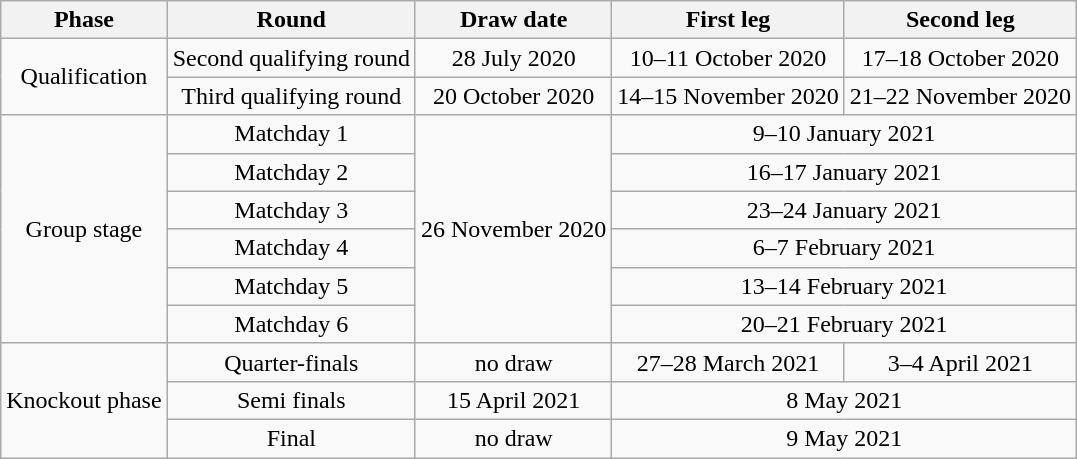<table class="wikitable" style="text-align:center">
<tr>
<th>Phase</th>
<th>Round</th>
<th>Draw date</th>
<th>First leg</th>
<th>Second leg</th>
</tr>
<tr>
<td rowspan=2>Qualification</td>
<td>Second qualifying round</td>
<td>28 July 2020</td>
<td>10–11 October 2020</td>
<td>17–18 October 2020</td>
</tr>
<tr>
<td>Third qualifying round</td>
<td>20 October 2020</td>
<td>14–15 November 2020</td>
<td>21–22 November 2020</td>
</tr>
<tr>
<td rowspan=6>Group stage</td>
<td>Matchday 1</td>
<td rowspan=6>26 November 2020</td>
<td colspan=2>9–10 January 2021</td>
</tr>
<tr>
<td>Matchday 2</td>
<td colspan=2>16–17 January 2021</td>
</tr>
<tr>
<td>Matchday 3</td>
<td colspan=2>23–24 January 2021</td>
</tr>
<tr>
<td>Matchday 4</td>
<td colspan=2>6–7 February 2021</td>
</tr>
<tr>
<td>Matchday 5</td>
<td colspan=2>13–14 February 2021</td>
</tr>
<tr>
<td>Matchday 6</td>
<td colspan=2>20–21 February 2021</td>
</tr>
<tr>
<td rowspan=3>Knockout phase</td>
<td>Quarter-finals</td>
<td>no draw</td>
<td>27–28 March 2021</td>
<td>3–4 April 2021</td>
</tr>
<tr>
<td>Semi finals</td>
<td>15 April 2021</td>
<td colspan=2>8 May 2021</td>
</tr>
<tr>
<td>Final</td>
<td>no draw</td>
<td colspan=2>9 May 2021</td>
</tr>
</table>
